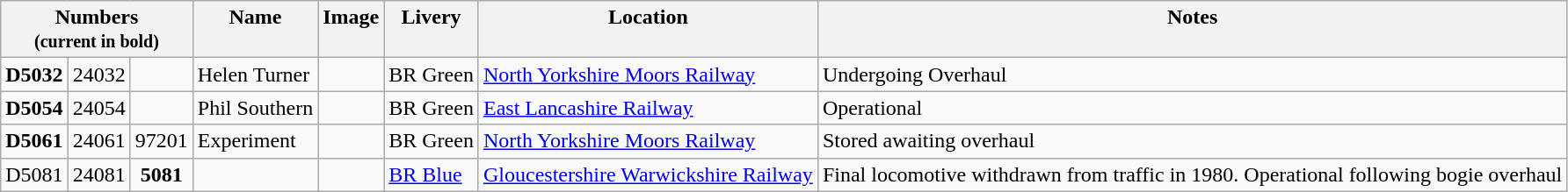<table class="wikitable">
<tr>
<th colspan=3>Numbers <br><small>(current in bold)</small></th>
<th align=left valign="top">Name</th>
<th align=left valign="top">Image</th>
<th align=left valign="top">Livery</th>
<th align=left valign="top">Location</th>
<th align=left valign="top">Notes</th>
</tr>
<tr>
<td align=center><strong>D5032</strong></td>
<td align=center>24032</td>
<td></td>
<td>Helen Turner</td>
<td></td>
<td>BR Green</td>
<td><a href='#'>North Yorkshire Moors Railway</a></td>
<td>Undergoing Overhaul</td>
</tr>
<tr>
<td align=center><strong>D5054</strong></td>
<td align=center>24054</td>
<td></td>
<td>Phil Southern</td>
<td></td>
<td>BR Green</td>
<td><a href='#'>East Lancashire Railway</a></td>
<td>Operational</td>
</tr>
<tr>
<td align=center><strong>D5061</strong></td>
<td align=center>24061</td>
<td align=center>97201</td>
<td>Experiment</td>
<td></td>
<td>BR Green</td>
<td><a href='#'>North Yorkshire Moors Railway</a></td>
<td>Stored awaiting overhaul</td>
</tr>
<tr>
<td align=center>D5081</td>
<td align=center>24081</td>
<td align=center><strong>5081</strong></td>
<td></td>
<td></td>
<td><a href='#'>BR Blue</a></td>
<td><a href='#'>Gloucestershire Warwickshire Railway</a></td>
<td>Final locomotive withdrawn from traffic in 1980. Operational following bogie overhaul</td>
</tr>
</table>
